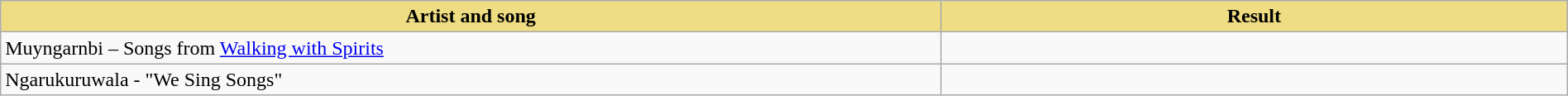<table class="wikitable" width=100%>
<tr>
<th style="width:15%;background:#EEDD82;">Artist and song</th>
<th style="width:10%;background:#EEDD82;">Result</th>
</tr>
<tr>
<td>Muyngarnbi – Songs from <a href='#'>Walking with Spirits</a></td>
<td></td>
</tr>
<tr>
<td>Ngarukuruwala - "We Sing Songs"</td>
<td></td>
</tr>
</table>
